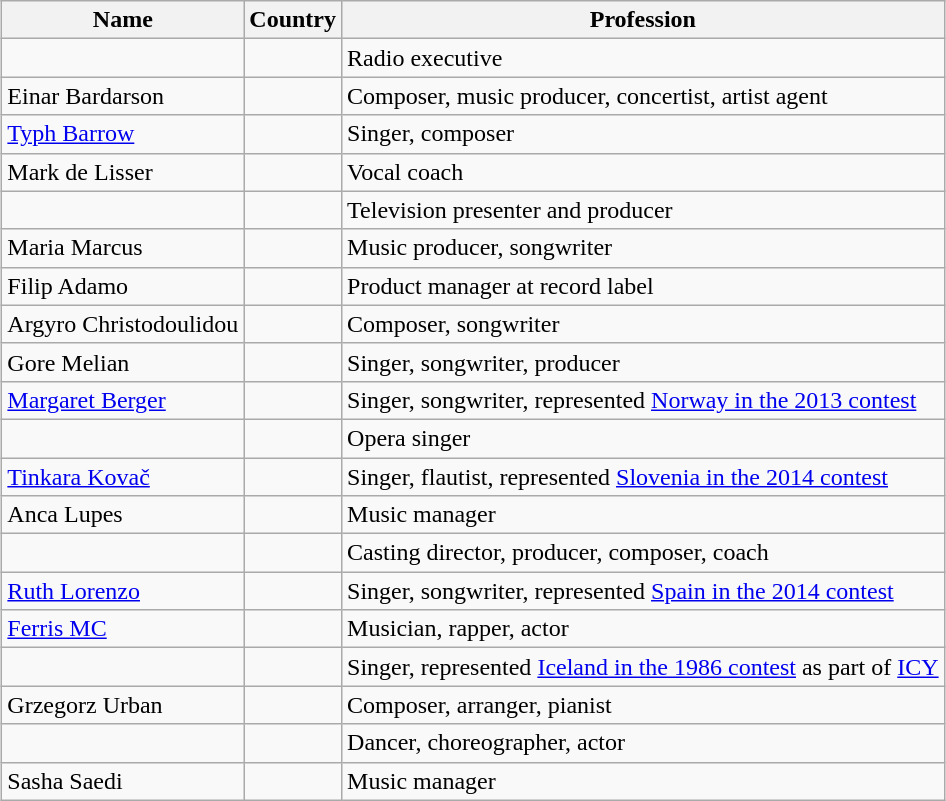<table class="wikitable collapsible" style="margin: 1em auto 1em auto">
<tr>
<th>Name</th>
<th>Country</th>
<th>Profession</th>
</tr>
<tr>
<td></td>
<td></td>
<td>Radio executive</td>
</tr>
<tr>
<td>Einar Bardarson</td>
<td></td>
<td>Composer, music producer, concertist, artist agent</td>
</tr>
<tr>
<td><a href='#'>Typh Barrow</a></td>
<td></td>
<td>Singer, composer</td>
</tr>
<tr>
<td>Mark de Lisser</td>
<td></td>
<td>Vocal coach</td>
</tr>
<tr>
<td></td>
<td></td>
<td>Television presenter and producer</td>
</tr>
<tr>
<td>Maria Marcus</td>
<td></td>
<td>Music producer, songwriter</td>
</tr>
<tr>
<td>Filip Adamo</td>
<td></td>
<td>Product manager at record label</td>
</tr>
<tr>
<td>Argyro Christodoulidou</td>
<td></td>
<td>Composer, songwriter</td>
</tr>
<tr>
<td>Gore Melian</td>
<td></td>
<td>Singer, songwriter, producer</td>
</tr>
<tr>
<td><a href='#'>Margaret Berger</a></td>
<td></td>
<td>Singer, songwriter, represented <a href='#'>Norway in the 2013 contest</a></td>
</tr>
<tr>
<td></td>
<td></td>
<td>Opera singer</td>
</tr>
<tr>
<td><a href='#'>Tinkara Kovač</a></td>
<td></td>
<td>Singer, flautist, represented <a href='#'>Slovenia in the 2014 contest</a></td>
</tr>
<tr>
<td>Anca Lupes</td>
<td></td>
<td>Music manager</td>
</tr>
<tr>
<td></td>
<td></td>
<td>Casting director, producer, composer, coach</td>
</tr>
<tr>
<td><a href='#'>Ruth Lorenzo</a></td>
<td></td>
<td>Singer, songwriter, represented <a href='#'>Spain in the 2014 contest</a></td>
</tr>
<tr>
<td><a href='#'>Ferris MC</a></td>
<td></td>
<td>Musician, rapper, actor</td>
</tr>
<tr>
<td></td>
<td></td>
<td>Singer, represented <a href='#'>Iceland in the 1986 contest</a> as part of <a href='#'>ICY</a></td>
</tr>
<tr>
<td>Grzegorz Urban</td>
<td></td>
<td>Composer, arranger, pianist</td>
</tr>
<tr>
<td></td>
<td></td>
<td>Dancer, choreographer, actor</td>
</tr>
<tr>
<td>Sasha Saedi</td>
<td></td>
<td>Music manager</td>
</tr>
</table>
